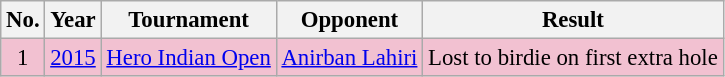<table class="wikitable" style="font-size:95%;">
<tr>
<th>No.</th>
<th>Year</th>
<th>Tournament</th>
<th>Opponent</th>
<th>Result</th>
</tr>
<tr style="background:#F2C1D1;">
<td align=center>1</td>
<td><a href='#'>2015</a></td>
<td><a href='#'>Hero Indian Open</a></td>
<td> <a href='#'>Anirban Lahiri</a></td>
<td>Lost to birdie on first extra hole</td>
</tr>
</table>
